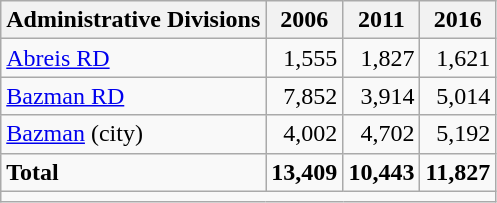<table class="wikitable">
<tr>
<th>Administrative Divisions</th>
<th>2006</th>
<th>2011</th>
<th>2016</th>
</tr>
<tr>
<td><a href='#'>Abreis RD</a></td>
<td style="text-align: right;">1,555</td>
<td style="text-align: right;">1,827</td>
<td style="text-align: right;">1,621</td>
</tr>
<tr>
<td><a href='#'>Bazman RD</a></td>
<td style="text-align: right;">7,852</td>
<td style="text-align: right;">3,914</td>
<td style="text-align: right;">5,014</td>
</tr>
<tr>
<td><a href='#'>Bazman</a> (city)</td>
<td style="text-align: right;">4,002</td>
<td style="text-align: right;">4,702</td>
<td style="text-align: right;">5,192</td>
</tr>
<tr>
<td><strong>Total</strong></td>
<td style="text-align: right;"><strong>13,409</strong></td>
<td style="text-align: right;"><strong>10,443</strong></td>
<td style="text-align: right;"><strong>11,827</strong></td>
</tr>
<tr>
<td colspan=4></td>
</tr>
</table>
